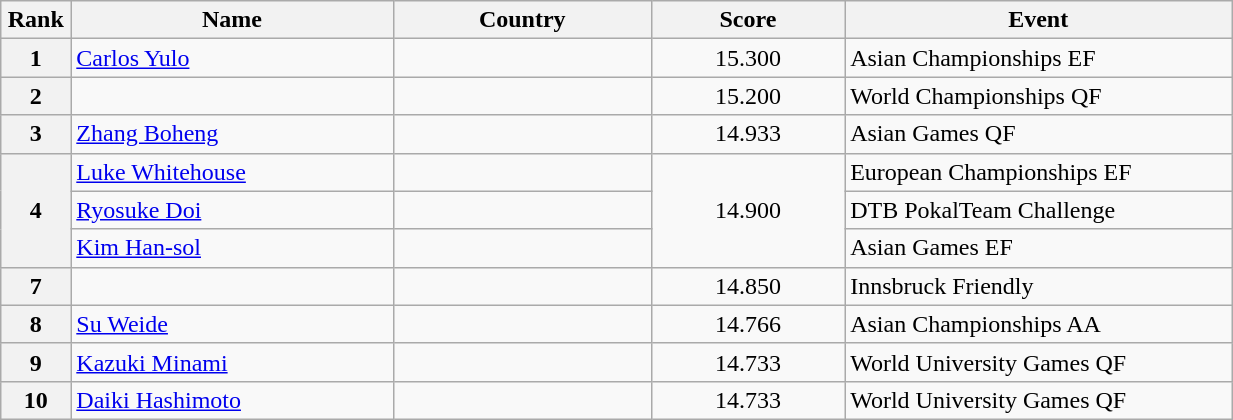<table class="wikitable sortable" style="width:65%;">
<tr>
<th style="text-align:center; width:5%;">Rank</th>
<th style="text-align:center; width:25%;">Name</th>
<th style="text-align:center; width:20%;">Country</th>
<th style="text-align:center; width:15%;">Score</th>
<th style="text-align:center; width:30%;">Event</th>
</tr>
<tr>
<th>1</th>
<td><a href='#'>Carlos Yulo</a></td>
<td></td>
<td align="center">15.300</td>
<td>Asian Championships EF</td>
</tr>
<tr>
<th>2</th>
<td></td>
<td></td>
<td align="center">15.200</td>
<td>World Championships QF</td>
</tr>
<tr>
<th>3</th>
<td><a href='#'>Zhang Boheng</a></td>
<td></td>
<td align="center">14.933</td>
<td>Asian Games QF</td>
</tr>
<tr>
<th rowspan="3">4</th>
<td><a href='#'>Luke Whitehouse</a></td>
<td></td>
<td rowspan="3" align="center">14.900</td>
<td>European Championships EF</td>
</tr>
<tr>
<td><a href='#'>Ryosuke Doi</a></td>
<td></td>
<td>DTB PokalTeam Challenge</td>
</tr>
<tr>
<td><a href='#'>Kim Han-sol</a></td>
<td></td>
<td>Asian Games EF</td>
</tr>
<tr>
<th>7</th>
<td></td>
<td></td>
<td align="center">14.850</td>
<td>Innsbruck Friendly</td>
</tr>
<tr>
<th>8</th>
<td><a href='#'>Su Weide</a></td>
<td></td>
<td align="center">14.766</td>
<td>Asian Championships AA</td>
</tr>
<tr>
<th>9</th>
<td><a href='#'>Kazuki Minami</a></td>
<td></td>
<td align="center">14.733</td>
<td>World University Games QF</td>
</tr>
<tr>
<th>10</th>
<td><a href='#'>Daiki Hashimoto</a></td>
<td></td>
<td align="center">14.733</td>
<td>World University Games QF</td>
</tr>
</table>
